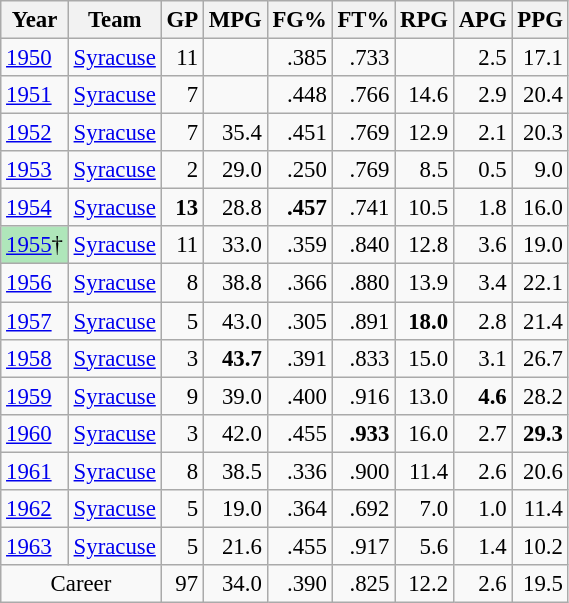<table class="wikitable sortable" style="font-size:95%; text-align:right;">
<tr>
<th>Year</th>
<th>Team</th>
<th>GP</th>
<th>MPG</th>
<th>FG%</th>
<th>FT%</th>
<th>RPG</th>
<th>APG</th>
<th>PPG</th>
</tr>
<tr>
<td style="text-align:left;"><a href='#'>1950</a></td>
<td style="text-align:left;"><a href='#'>Syracuse</a></td>
<td>11</td>
<td></td>
<td>.385</td>
<td>.733</td>
<td></td>
<td>2.5</td>
<td>17.1</td>
</tr>
<tr>
<td style="text-align:left;"><a href='#'>1951</a></td>
<td style="text-align:left;"><a href='#'>Syracuse</a></td>
<td>7</td>
<td></td>
<td>.448</td>
<td>.766</td>
<td>14.6</td>
<td>2.9</td>
<td>20.4</td>
</tr>
<tr>
<td style="text-align:left;"><a href='#'>1952</a></td>
<td style="text-align:left;"><a href='#'>Syracuse</a></td>
<td>7</td>
<td>35.4</td>
<td>.451</td>
<td>.769</td>
<td>12.9</td>
<td>2.1</td>
<td>20.3</td>
</tr>
<tr>
<td style="text-align:left;"><a href='#'>1953</a></td>
<td style="text-align:left;"><a href='#'>Syracuse</a></td>
<td>2</td>
<td>29.0</td>
<td>.250</td>
<td>.769</td>
<td>8.5</td>
<td>0.5</td>
<td>9.0</td>
</tr>
<tr>
<td style="text-align:left;"><a href='#'>1954</a></td>
<td style="text-align:left;"><a href='#'>Syracuse</a></td>
<td><strong>13</strong></td>
<td>28.8</td>
<td><strong>.457</strong></td>
<td>.741</td>
<td>10.5</td>
<td>1.8</td>
<td>16.0</td>
</tr>
<tr>
<td style="text-align:left;background:#afe6ba;"><a href='#'>1955</a>†</td>
<td style="text-align:left;"><a href='#'>Syracuse</a></td>
<td>11</td>
<td>33.0</td>
<td>.359</td>
<td>.840</td>
<td>12.8</td>
<td>3.6</td>
<td>19.0</td>
</tr>
<tr>
<td style="text-align:left;"><a href='#'>1956</a></td>
<td style="text-align:left;"><a href='#'>Syracuse</a></td>
<td>8</td>
<td>38.8</td>
<td>.366</td>
<td>.880</td>
<td>13.9</td>
<td>3.4</td>
<td>22.1</td>
</tr>
<tr>
<td style="text-align:left;"><a href='#'>1957</a></td>
<td style="text-align:left;"><a href='#'>Syracuse</a></td>
<td>5</td>
<td>43.0</td>
<td>.305</td>
<td>.891</td>
<td><strong>18.0</strong></td>
<td>2.8</td>
<td>21.4</td>
</tr>
<tr>
<td style="text-align:left;"><a href='#'>1958</a></td>
<td style="text-align:left;"><a href='#'>Syracuse</a></td>
<td>3</td>
<td><strong>43.7</strong></td>
<td>.391</td>
<td>.833</td>
<td>15.0</td>
<td>3.1</td>
<td>26.7</td>
</tr>
<tr>
<td style="text-align:left;"><a href='#'>1959</a></td>
<td style="text-align:left;"><a href='#'>Syracuse</a></td>
<td>9</td>
<td>39.0</td>
<td>.400</td>
<td>.916</td>
<td>13.0</td>
<td><strong>4.6</strong></td>
<td>28.2</td>
</tr>
<tr>
<td style="text-align:left;"><a href='#'>1960</a></td>
<td style="text-align:left;"><a href='#'>Syracuse</a></td>
<td>3</td>
<td>42.0</td>
<td>.455</td>
<td><strong>.933</strong></td>
<td>16.0</td>
<td>2.7</td>
<td><strong>29.3</strong></td>
</tr>
<tr>
<td style="text-align:left;"><a href='#'>1961</a></td>
<td style="text-align:left;"><a href='#'>Syracuse</a></td>
<td>8</td>
<td>38.5</td>
<td>.336</td>
<td>.900</td>
<td>11.4</td>
<td>2.6</td>
<td>20.6</td>
</tr>
<tr>
<td style="text-align:left;"><a href='#'>1962</a></td>
<td style="text-align:left;"><a href='#'>Syracuse</a></td>
<td>5</td>
<td>19.0</td>
<td>.364</td>
<td>.692</td>
<td>7.0</td>
<td>1.0</td>
<td>11.4</td>
</tr>
<tr>
<td style="text-align:left;"><a href='#'>1963</a></td>
<td style="text-align:left;"><a href='#'>Syracuse</a></td>
<td>5</td>
<td>21.6</td>
<td>.455</td>
<td>.917</td>
<td>5.6</td>
<td>1.4</td>
<td>10.2</td>
</tr>
<tr class="sortbottom">
<td colspan="2" style="text-align:center;">Career</td>
<td>97</td>
<td>34.0</td>
<td>.390</td>
<td>.825</td>
<td>12.2</td>
<td>2.6</td>
<td>19.5</td>
</tr>
</table>
